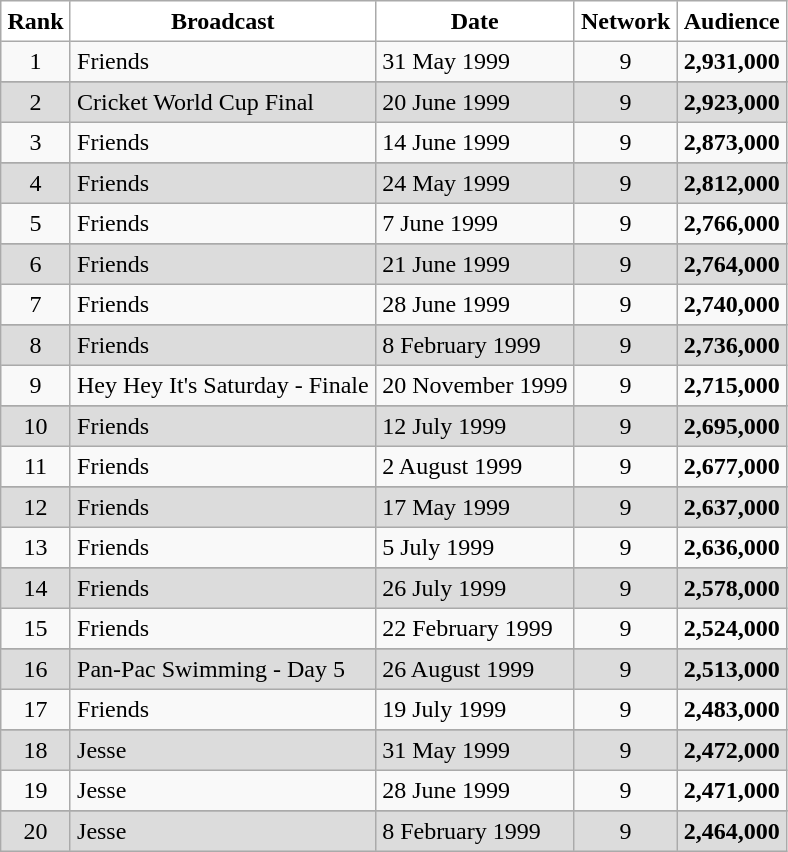<table border="1" cellpadding="4" cel lspacing="0" style="border:1px solid #aaa; border-collapse:collapse">
<tr bgcolor="white">
<th><strong>Rank</strong></th>
<th><strong>Broadcast</strong></th>
<th><strong>Date</strong></th>
<th><strong>Network</strong></th>
<th><strong>Audience</strong></th>
</tr>
<tr bgcolor="#f9f9f9">
<td align="center">1</td>
<td>Friends</td>
<td>31 May 1999</td>
<td align="center">9</td>
<th>2,931,000</th>
</tr>
<tr>
</tr>
<tr bgcolor=gainsboro>
<td align="center">2</td>
<td>Cricket World Cup Final</td>
<td>20 June 1999</td>
<td align="center">9</td>
<th>2,923,000</th>
</tr>
<tr bgcolor="#f9f9f9">
<td align="center">3</td>
<td>Friends</td>
<td>14 June 1999</td>
<td align="center">9</td>
<th>2,873,000</th>
</tr>
<tr>
</tr>
<tr bgcolor=gainsboro>
<td align="center">4</td>
<td>Friends</td>
<td>24 May 1999</td>
<td align="center">9</td>
<th>2,812,000</th>
</tr>
<tr bgcolor="#f9f9f9">
<td align="center">5</td>
<td>Friends</td>
<td>7 June 1999</td>
<td align="center">9</td>
<th>2,766,000</th>
</tr>
<tr>
</tr>
<tr bgcolor=gainsboro>
<td align="center">6</td>
<td>Friends</td>
<td>21 June 1999</td>
<td align="center">9</td>
<th>2,764,000</th>
</tr>
<tr bgcolor="#f9f9f9">
<td align="center">7</td>
<td>Friends</td>
<td>28 June 1999</td>
<td align="center">9</td>
<th>2,740,000</th>
</tr>
<tr>
</tr>
<tr bgcolor=gainsboro>
<td align="center">8</td>
<td>Friends</td>
<td>8 February 1999</td>
<td align="center">9</td>
<th>2,736,000</th>
</tr>
<tr bgcolor="#f9f9f9">
<td align="center">9</td>
<td>Hey Hey It's Saturday - Finale</td>
<td>20 November 1999</td>
<td align="center">9</td>
<th>2,715,000</th>
</tr>
<tr>
</tr>
<tr bgcolor=gainsboro>
<td align="center">10</td>
<td>Friends</td>
<td>12 July 1999</td>
<td align="center">9</td>
<th>2,695,000</th>
</tr>
<tr bgcolor="#f9f9f9">
<td align="center">11</td>
<td>Friends</td>
<td>2 August 1999</td>
<td align="center">9</td>
<th>2,677,000</th>
</tr>
<tr>
</tr>
<tr bgcolor=gainsboro>
<td align="center">12</td>
<td>Friends</td>
<td>17 May 1999</td>
<td align="center">9</td>
<th>2,637,000</th>
</tr>
<tr bgcolor="#f9f9f9">
<td align="center">13</td>
<td>Friends</td>
<td>5 July 1999</td>
<td align="center">9</td>
<th>2,636,000</th>
</tr>
<tr>
</tr>
<tr bgcolor=gainsboro>
<td align="center">14</td>
<td>Friends</td>
<td>26 July 1999</td>
<td align="center">9</td>
<th>2,578,000</th>
</tr>
<tr bgcolor="#f9f9f9">
<td align="center">15</td>
<td>Friends</td>
<td>22 February 1999</td>
<td align="center">9</td>
<th>2,524,000</th>
</tr>
<tr>
</tr>
<tr bgcolor=gainsboro>
<td align="center">16</td>
<td>Pan-Pac Swimming - Day 5</td>
<td>26 August 1999</td>
<td align="center">9</td>
<th>2,513,000</th>
</tr>
<tr bgcolor="#f9f9f9">
<td align="center">17</td>
<td>Friends</td>
<td>19 July 1999</td>
<td align="center">9</td>
<th>2,483,000</th>
</tr>
<tr>
</tr>
<tr bgcolor=gainsboro>
<td align="center">18</td>
<td>Jesse</td>
<td>31 May 1999</td>
<td align="center">9</td>
<th>2,472,000</th>
</tr>
<tr bgcolor="#f9f9f9">
<td align="center">19</td>
<td>Jesse</td>
<td>28 June 1999</td>
<td align="center">9</td>
<th>2,471,000</th>
</tr>
<tr>
</tr>
<tr bgcolor=gainsboro>
<td align="center">20</td>
<td>Jesse</td>
<td>8 February 1999</td>
<td align="center">9</td>
<th>2,464,000</th>
</tr>
</table>
